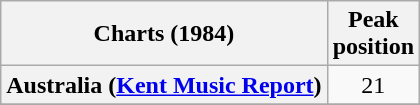<table class="wikitable sortable plainrowheaders" style="text-align:center">
<tr>
<th>Charts (1984)</th>
<th>Peak<br>position</th>
</tr>
<tr>
<th scope="row">Australia (<a href='#'>Kent Music Report</a>)</th>
<td>21</td>
</tr>
<tr>
</tr>
<tr>
</tr>
<tr>
</tr>
<tr>
</tr>
<tr>
</tr>
<tr>
</tr>
<tr>
</tr>
<tr>
</tr>
<tr>
</tr>
<tr>
</tr>
<tr>
</tr>
</table>
